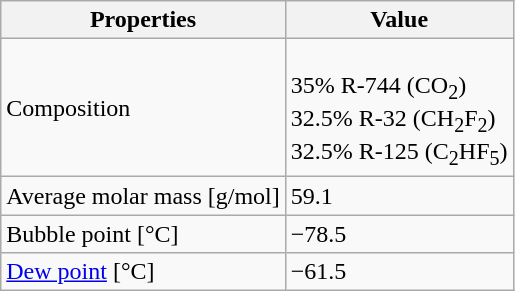<table class="wikitable float-right" border="1">
<tr>
<th>Properties</th>
<th>Value</th>
</tr>
<tr>
<td>Composition</td>
<td><br>35% R-744 (CO<sub>2</sub>)<br>
32.5% R-32 (CH<sub>2</sub>F<sub>2</sub>)<br>
32.5% R-125 (C<sub>2</sub>HF<sub>5</sub>)</td>
</tr>
<tr>
<td>Average molar mass [g/mol]</td>
<td>59.1</td>
</tr>
<tr>
<td>Bubble point [°C]</td>
<td>−78.5</td>
</tr>
<tr>
<td><a href='#'>Dew point</a> [°C]</td>
<td>−61.5</td>
</tr>
</table>
